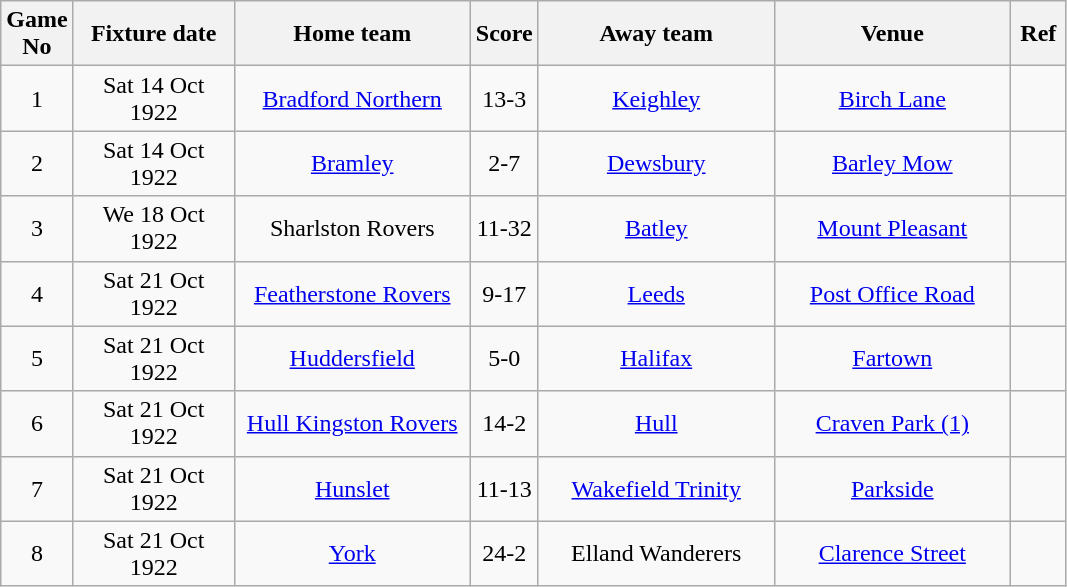<table class="wikitable" style="text-align:center;">
<tr>
<th width=20 abbr="No">Game No</th>
<th width=100 abbr="Date">Fixture date</th>
<th width=150 abbr="Home team">Home team</th>
<th width=20 abbr="Score">Score</th>
<th width=150 abbr="Away team">Away team</th>
<th width=150 abbr="Venue">Venue</th>
<th width=30 abbr="Ref">Ref</th>
</tr>
<tr>
<td>1</td>
<td>Sat 14 Oct 1922</td>
<td><a href='#'>Bradford Northern</a></td>
<td>13-3</td>
<td><a href='#'>Keighley</a></td>
<td><a href='#'>Birch Lane</a></td>
<td></td>
</tr>
<tr>
<td>2</td>
<td>Sat 14 Oct 1922</td>
<td><a href='#'>Bramley</a></td>
<td>2-7</td>
<td><a href='#'>Dewsbury</a></td>
<td><a href='#'>Barley Mow</a></td>
<td></td>
</tr>
<tr>
<td>3</td>
<td>We 18 Oct 1922</td>
<td>Sharlston Rovers</td>
<td>11-32</td>
<td><a href='#'>Batley</a></td>
<td><a href='#'>Mount Pleasant</a></td>
<td></td>
</tr>
<tr>
<td>4</td>
<td>Sat 21 Oct 1922</td>
<td><a href='#'>Featherstone Rovers</a></td>
<td>9-17</td>
<td><a href='#'>Leeds</a></td>
<td><a href='#'>Post Office Road</a></td>
<td></td>
</tr>
<tr>
<td>5</td>
<td>Sat 21 Oct 1922</td>
<td><a href='#'>Huddersfield</a></td>
<td>5-0</td>
<td><a href='#'>Halifax</a></td>
<td><a href='#'>Fartown</a></td>
<td></td>
</tr>
<tr>
<td>6</td>
<td>Sat 21 Oct 1922</td>
<td><a href='#'>Hull Kingston Rovers</a></td>
<td>14-2</td>
<td><a href='#'>Hull</a></td>
<td><a href='#'>Craven Park (1)</a></td>
<td></td>
</tr>
<tr>
<td>7</td>
<td>Sat 21 Oct 1922</td>
<td><a href='#'>Hunslet</a></td>
<td>11-13</td>
<td><a href='#'>Wakefield Trinity</a></td>
<td><a href='#'>Parkside</a></td>
<td></td>
</tr>
<tr>
<td>8</td>
<td>Sat 21 Oct 1922</td>
<td><a href='#'>York</a></td>
<td>24-2</td>
<td>Elland Wanderers</td>
<td><a href='#'>Clarence Street</a></td>
<td></td>
</tr>
</table>
